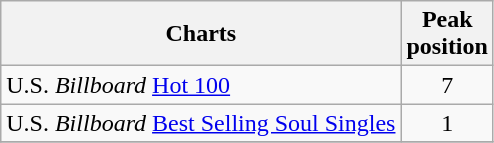<table class="wikitable sortable">
<tr>
<th>Charts</th>
<th>Peak<br>position</th>
</tr>
<tr>
<td>U.S. <em>Billboard</em> <a href='#'>Hot 100</a></td>
<td align="center">7</td>
</tr>
<tr>
<td>U.S. <em>Billboard</em> <a href='#'>Best Selling Soul Singles</a></td>
<td align="center">1</td>
</tr>
<tr>
</tr>
</table>
